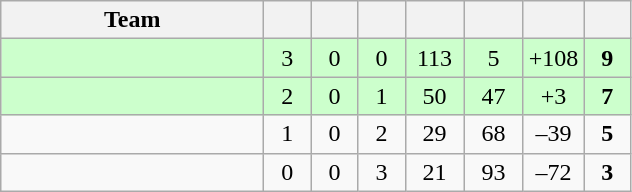<table class="wikitable" style="text-align:center;">
<tr>
<th style="width:10.5em;">Team</th>
<th style="width:1.5em;"></th>
<th style="width:1.5em;"></th>
<th style="width:1.5em;"></th>
<th style="width:2.0em;"></th>
<th style="width:2.0em;"></th>
<th style="width:2.0em;"></th>
<th style="width:1.5em;"></th>
</tr>
<tr bgcolor="#cfc">
<td align="left"></td>
<td>3</td>
<td>0</td>
<td>0</td>
<td>113</td>
<td>5</td>
<td>+108</td>
<td><strong>9</strong></td>
</tr>
<tr bgcolor="#cfc">
<td align="left"></td>
<td>2</td>
<td>0</td>
<td>1</td>
<td>50</td>
<td>47</td>
<td>+3</td>
<td><strong>7</strong></td>
</tr>
<tr>
<td align="left"></td>
<td>1</td>
<td>0</td>
<td>2</td>
<td>29</td>
<td>68</td>
<td>–39</td>
<td><strong>5</strong></td>
</tr>
<tr>
<td align="left"></td>
<td>0</td>
<td>0</td>
<td>3</td>
<td>21</td>
<td>93</td>
<td>–72</td>
<td><strong>3</strong></td>
</tr>
</table>
